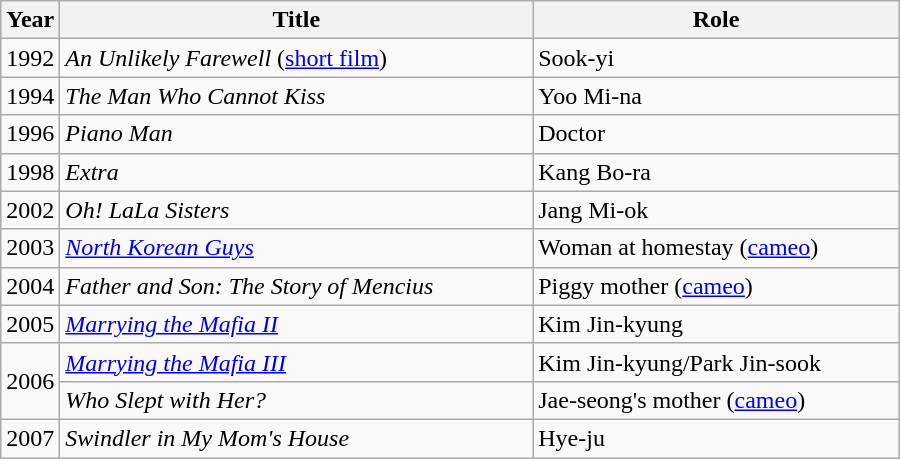<table class="wikitable" style="width:600px">
<tr>
<th width=10>Year</th>
<th>Title</th>
<th>Role</th>
</tr>
<tr>
<td>1992</td>
<td><em>An Unlikely Farewell</em> (<a href='#'>short film</a>)</td>
<td>Sook-yi</td>
</tr>
<tr>
<td>1994</td>
<td><em>The Man Who Cannot Kiss</em></td>
<td>Yoo Mi-na</td>
</tr>
<tr>
<td>1996</td>
<td><em>Piano Man</em></td>
<td>Doctor</td>
</tr>
<tr>
<td>1998</td>
<td><em>Extra</em></td>
<td>Kang Bo-ra</td>
</tr>
<tr>
<td>2002</td>
<td><em>Oh! LaLa Sisters</em></td>
<td>Jang Mi-ok</td>
</tr>
<tr>
<td>2003</td>
<td><em><a href='#'>North Korean Guys</a></em></td>
<td>Woman at homestay (<a href='#'>cameo</a>)</td>
</tr>
<tr>
<td>2004</td>
<td><em>Father and Son: The Story of Mencius</em></td>
<td>Piggy mother (<a href='#'>cameo</a>)</td>
</tr>
<tr>
<td>2005</td>
<td><em><a href='#'>Marrying the Mafia II</a></em></td>
<td>Kim Jin-kyung</td>
</tr>
<tr>
<td rowspan=2>2006</td>
<td><em><a href='#'>Marrying the Mafia III</a></em></td>
<td>Kim Jin-kyung/Park Jin-sook</td>
</tr>
<tr>
<td><em>Who Slept with Her?</em> </td>
<td>Jae-seong's mother (<a href='#'>cameo</a>)</td>
</tr>
<tr>
<td>2007</td>
<td><em>Swindler in My Mom's House</em> </td>
<td>Hye-ju</td>
</tr>
</table>
